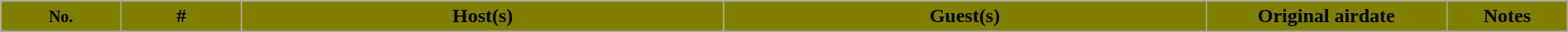<table class="wikitable" style="width:100%;">
<tr style="color:black">
<th style="background:#808000;" width="5%"><small>No.</small></th>
<th style="background:#808000;" width="5%">#</th>
<th style="background:#808000;" width="20%">Host(s)</th>
<th style="background:#808000;" width="20%">Guest(s)</th>
<th style="background:#808000;" width="10%">Original airdate</th>
<th style="background:#808000;" width="5%">Notes</th>
</tr>
<tr>
</tr>
</table>
